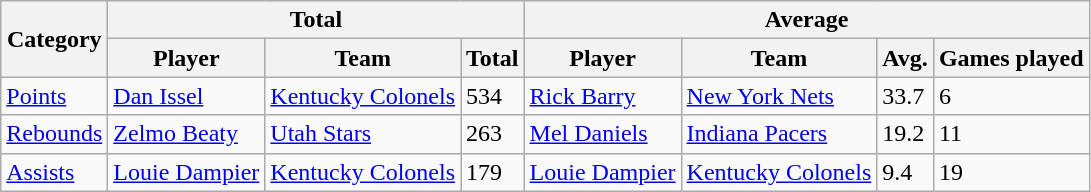<table class=wikitable style="text-align:left;">
<tr>
<th rowspan=2>Category</th>
<th colspan=3>Total</th>
<th colspan=4>Average</th>
</tr>
<tr>
<th>Player</th>
<th>Team</th>
<th>Total</th>
<th>Player</th>
<th>Team</th>
<th>Avg.</th>
<th>Games played</th>
</tr>
<tr>
<td><a href='#'>Points</a></td>
<td><a href='#'>Dan Issel</a></td>
<td><a href='#'>Kentucky Colonels</a></td>
<td>534</td>
<td><a href='#'>Rick Barry</a></td>
<td><a href='#'>New York Nets</a></td>
<td>33.7</td>
<td>6</td>
</tr>
<tr>
<td><a href='#'>Rebounds</a></td>
<td><a href='#'>Zelmo Beaty</a></td>
<td><a href='#'>Utah Stars</a></td>
<td>263</td>
<td><a href='#'>Mel Daniels</a></td>
<td><a href='#'>Indiana Pacers</a></td>
<td>19.2</td>
<td>11</td>
</tr>
<tr>
<td><a href='#'>Assists</a></td>
<td><a href='#'>Louie Dampier</a></td>
<td><a href='#'>Kentucky Colonels</a></td>
<td>179</td>
<td><a href='#'>Louie Dampier</a></td>
<td><a href='#'>Kentucky Colonels</a></td>
<td>9.4</td>
<td>19</td>
</tr>
</table>
